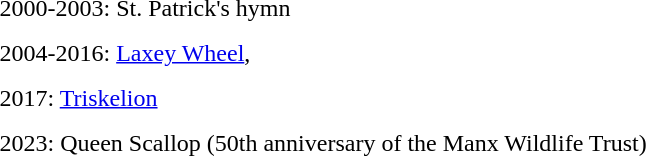<table cellspacing="10px">
<tr valign="top">
<td>2000-2003: St. Patrick's hymn<br></td>
</tr>
<tr valign="top">
<td>2004-2016: <a href='#'>Laxey Wheel</a>,<br></td>
</tr>
<tr valign="top">
<td>2017: <a href='#'>Triskelion</a></td>
</tr>
<tr valign="top">
<td>2023: Queen Scallop (50th anniversary of the Manx Wildlife Trust)</td>
</tr>
</table>
